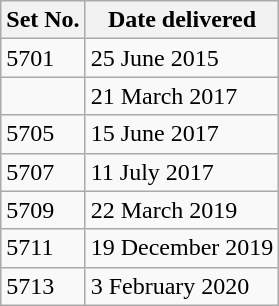<table class="wikitable">
<tr>
<th>Set No.</th>
<th>Date delivered</th>
</tr>
<tr>
<td>5701</td>
<td>25 June 2015</td>
</tr>
<tr>
<td></td>
<td>21 March 2017</td>
</tr>
<tr>
<td>5705</td>
<td>15 June 2017</td>
</tr>
<tr>
<td>5707</td>
<td>11 July 2017</td>
</tr>
<tr>
<td>5709</td>
<td>22 March 2019</td>
</tr>
<tr>
<td>5711</td>
<td>19 December 2019</td>
</tr>
<tr>
<td>5713</td>
<td>3 February 2020</td>
</tr>
</table>
